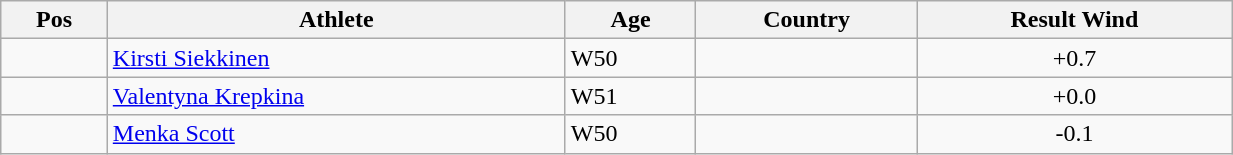<table class="wikitable"  style="text-align:center; width:65%;">
<tr>
<th>Pos</th>
<th>Athlete</th>
<th>Age</th>
<th>Country</th>
<th>Result Wind</th>
</tr>
<tr>
<td align=center></td>
<td align=left><a href='#'>Kirsti Siekkinen</a></td>
<td align=left>W50</td>
<td align=left></td>
<td> +0.7</td>
</tr>
<tr>
<td align=center></td>
<td align=left><a href='#'>Valentyna Krepkina</a></td>
<td align=left>W51</td>
<td align=left></td>
<td> +0.0</td>
</tr>
<tr>
<td align=center></td>
<td align=left><a href='#'>Menka Scott</a></td>
<td align=left>W50</td>
<td align=left></td>
<td> -0.1</td>
</tr>
</table>
